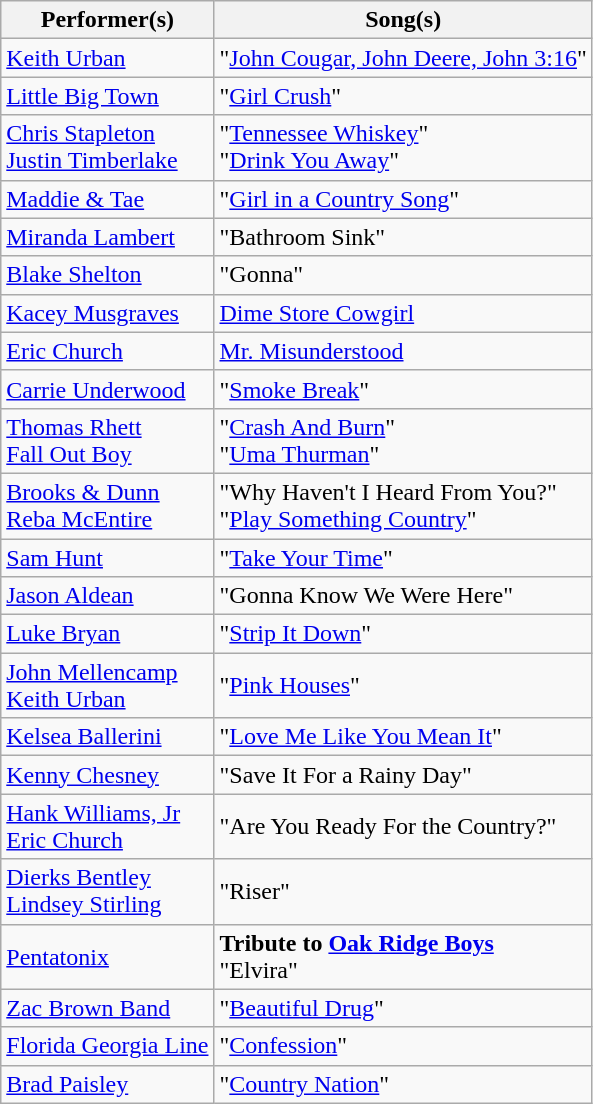<table class="wikitable plainrowheaders">
<tr>
<th scope="col">Performer(s)</th>
<th scope="col">Song(s)</th>
</tr>
<tr>
<td scope="row"><a href='#'>Keith Urban</a></td>
<td>"<a href='#'>John Cougar, John Deere, John 3:16</a>"</td>
</tr>
<tr>
<td scope="row"><a href='#'>Little Big Town</a></td>
<td>"<a href='#'>Girl Crush</a>"</td>
</tr>
<tr>
<td scope="row"><a href='#'>Chris Stapleton</a> <br> <a href='#'>Justin Timberlake</a></td>
<td>"<a href='#'>Tennessee Whiskey</a>"<br>"<a href='#'>Drink You Away</a>"</td>
</tr>
<tr>
<td scope="row"><a href='#'>Maddie & Tae</a></td>
<td>"<a href='#'>Girl in a Country Song</a>"</td>
</tr>
<tr>
<td scope="row"><a href='#'>Miranda Lambert</a></td>
<td>"Bathroom Sink"</td>
</tr>
<tr>
<td scope="row"><a href='#'>Blake Shelton</a></td>
<td>"Gonna"</td>
</tr>
<tr>
<td scope="row"><a href='#'>Kacey Musgraves</a></td>
<td><a href='#'>Dime Store Cowgirl</a></td>
</tr>
<tr>
<td scope="row"><a href='#'>Eric Church</a></td>
<td><a href='#'>Mr. Misunderstood</a></td>
</tr>
<tr>
<td scope="row"><a href='#'>Carrie Underwood</a></td>
<td>"<a href='#'>Smoke Break</a>"</td>
</tr>
<tr>
<td scope="row"><a href='#'>Thomas Rhett</a><br><a href='#'>Fall Out Boy</a></td>
<td>"<a href='#'>Crash And Burn</a>"<br>"<a href='#'>Uma Thurman</a>"</td>
</tr>
<tr>
<td scope="row"><a href='#'>Brooks & Dunn</a><br><a href='#'>Reba McEntire</a></td>
<td>"Why Haven't I Heard From You?"<br>"<a href='#'>Play Something Country</a>"</td>
</tr>
<tr>
<td scope="row"><a href='#'>Sam Hunt</a></td>
<td>"<a href='#'>Take Your Time</a>"</td>
</tr>
<tr>
<td scope="row"><a href='#'>Jason Aldean</a></td>
<td>"Gonna Know We Were Here"</td>
</tr>
<tr>
<td scope="row"><a href='#'>Luke Bryan</a></td>
<td>"<a href='#'>Strip It Down</a>"</td>
</tr>
<tr>
<td scope="row"><a href='#'>John Mellencamp</a><br><a href='#'>Keith Urban</a></td>
<td>"<a href='#'>Pink Houses</a>"</td>
</tr>
<tr>
<td scope="row"><a href='#'>Kelsea Ballerini</a></td>
<td>"<a href='#'>Love Me Like You Mean It</a>"</td>
</tr>
<tr>
<td scope="row"><a href='#'>Kenny Chesney</a></td>
<td>"Save It For a Rainy Day"</td>
</tr>
<tr>
<td scope="row"><a href='#'>Hank Williams, Jr</a> <br> <a href='#'>Eric Church</a></td>
<td>"Are You Ready For the Country?"</td>
</tr>
<tr>
<td scope="row"><a href='#'>Dierks Bentley</a> <br> <a href='#'>Lindsey Stirling</a></td>
<td>"Riser"</td>
</tr>
<tr>
<td scope="row"><a href='#'>Pentatonix</a></td>
<td><strong>Tribute to <a href='#'>Oak Ridge Boys</a></strong><br>"Elvira"</td>
</tr>
<tr>
<td scope="row"><a href='#'>Zac Brown Band</a></td>
<td>"<a href='#'>Beautiful Drug</a>"</td>
</tr>
<tr>
<td scope="row"><a href='#'>Florida Georgia Line</a></td>
<td>"<a href='#'>Confession</a>"</td>
</tr>
<tr>
<td scope="row"><a href='#'>Brad Paisley</a></td>
<td>"<a href='#'>Country Nation</a>"</td>
</tr>
</table>
